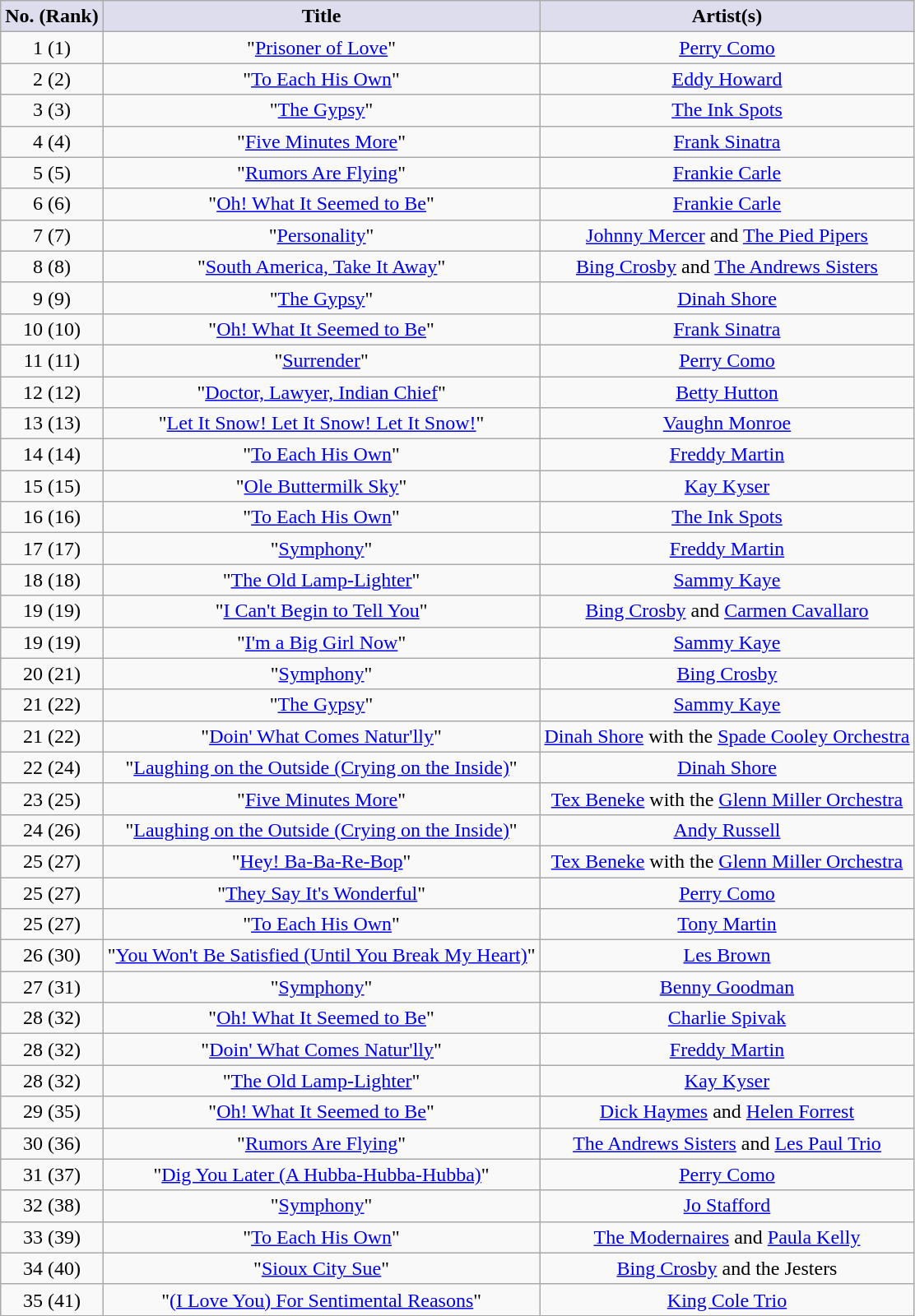<table class="wikitable sortable" style="text-align: center">
<tr>
<th scope="col" style="background:#dde;">No. (Rank)</th>
<th scope="col" style="background:#dde;">Title</th>
<th scope="col" style="background:#dde;">Artist(s)</th>
</tr>
<tr>
<td>1 (1)</td>
<td>"<a href='#'>Prisoner of Love</a>"</td>
<td><a href='#'>Perry Como</a></td>
</tr>
<tr>
<td>2 (2)</td>
<td>"<a href='#'>To Each His Own</a>"</td>
<td><a href='#'>Eddy Howard</a></td>
</tr>
<tr>
<td>3 (3)</td>
<td>"<a href='#'>The Gypsy</a>"</td>
<td><a href='#'>The Ink Spots</a></td>
</tr>
<tr>
<td>4 (4)</td>
<td>"<a href='#'>Five Minutes More</a>"</td>
<td><a href='#'>Frank Sinatra</a></td>
</tr>
<tr>
<td>5 (5)</td>
<td>"<a href='#'>Rumors Are Flying</a>"</td>
<td><a href='#'>Frankie Carle</a></td>
</tr>
<tr>
<td>6 (6)</td>
<td>"<a href='#'>Oh! What It Seemed to Be</a>"</td>
<td><a href='#'>Frankie Carle</a></td>
</tr>
<tr>
<td>7 (7)</td>
<td>"<a href='#'>Personality</a>"</td>
<td><a href='#'>Johnny Mercer</a> and <a href='#'>The Pied Pipers</a></td>
</tr>
<tr>
<td>8 (8)</td>
<td>"<a href='#'>South America, Take It Away</a>"</td>
<td><a href='#'>Bing Crosby</a> and <a href='#'>The Andrews Sisters</a></td>
</tr>
<tr>
<td>9 (9)</td>
<td>"<a href='#'>The Gypsy</a>"</td>
<td><a href='#'>Dinah Shore</a></td>
</tr>
<tr>
<td>10 (10)</td>
<td>"<a href='#'>Oh! What It Seemed to Be</a>"</td>
<td><a href='#'>Frank Sinatra</a></td>
</tr>
<tr>
<td>11 (11)</td>
<td>"<a href='#'>Surrender</a>"</td>
<td><a href='#'>Perry Como</a></td>
</tr>
<tr>
<td>12 (12)</td>
<td>"<a href='#'>Doctor, Lawyer, Indian Chief</a>"</td>
<td><a href='#'>Betty Hutton</a></td>
</tr>
<tr>
<td>13 (13)</td>
<td>"<a href='#'>Let It Snow! Let It Snow! Let It Snow!</a>"</td>
<td><a href='#'>Vaughn Monroe</a></td>
</tr>
<tr>
<td>14 (14)</td>
<td>"<a href='#'>To Each His Own</a>"</td>
<td><a href='#'>Freddy Martin</a></td>
</tr>
<tr>
<td>15 (15)</td>
<td>"<a href='#'>Ole Buttermilk Sky</a>"</td>
<td><a href='#'>Kay Kyser</a></td>
</tr>
<tr>
<td>16 (16)</td>
<td>"<a href='#'>To Each His Own</a>"</td>
<td><a href='#'>The Ink Spots</a></td>
</tr>
<tr>
<td>17 (17)</td>
<td>"<a href='#'>Symphony</a>"</td>
<td><a href='#'>Freddy Martin</a></td>
</tr>
<tr>
<td>18 (18)</td>
<td>"<a href='#'>The Old Lamp-Lighter</a>"</td>
<td><a href='#'>Sammy Kaye</a></td>
</tr>
<tr>
<td>19 (19)</td>
<td>"<a href='#'>I Can't Begin to Tell You</a>"</td>
<td><a href='#'>Bing Crosby</a> and <a href='#'>Carmen Cavallaro</a></td>
</tr>
<tr>
<td>19 (19)</td>
<td>"<a href='#'>I'm a Big Girl Now</a>"</td>
<td><a href='#'>Sammy Kaye</a></td>
</tr>
<tr>
<td>20 (21)</td>
<td>"<a href='#'>Symphony</a>"</td>
<td><a href='#'>Bing Crosby</a></td>
</tr>
<tr>
<td>21 (22)</td>
<td>"<a href='#'>The Gypsy</a>"</td>
<td><a href='#'>Sammy Kaye</a></td>
</tr>
<tr>
<td>21 (22)</td>
<td>"<a href='#'>Doin' What Comes Natur'lly</a>"</td>
<td><a href='#'>Dinah Shore</a> with the <a href='#'>Spade Cooley Orchestra</a></td>
</tr>
<tr>
<td>22 (24)</td>
<td>"<a href='#'>Laughing on the Outside (Crying on the Inside)</a>"</td>
<td><a href='#'>Dinah Shore</a></td>
</tr>
<tr>
<td>23 (25)</td>
<td>"<a href='#'>Five Minutes More</a>"</td>
<td><a href='#'>Tex Beneke</a> with the <a href='#'>Glenn Miller Orchestra</a></td>
</tr>
<tr>
<td>24 (26)</td>
<td>"<a href='#'>Laughing on the Outside (Crying on the Inside)</a>"</td>
<td><a href='#'>Andy Russell</a></td>
</tr>
<tr>
<td>25 (27)</td>
<td>"<a href='#'>Hey! Ba-Ba-Re-Bop</a>"</td>
<td><a href='#'>Tex Beneke</a> with the <a href='#'>Glenn Miller Orchestra</a></td>
</tr>
<tr>
<td>25 (27)</td>
<td>"<a href='#'>They Say It's Wonderful</a>"</td>
<td><a href='#'>Perry Como</a></td>
</tr>
<tr>
<td>25 (27)</td>
<td>"<a href='#'>To Each His Own</a>"</td>
<td><a href='#'>Tony Martin</a></td>
</tr>
<tr>
<td>26 (30)</td>
<td>"<a href='#'>You Won't Be Satisfied (Until You Break My Heart)</a>"</td>
<td><a href='#'> Les Brown</a></td>
</tr>
<tr>
<td>27 (31)</td>
<td>"<a href='#'>Symphony</a>"</td>
<td><a href='#'>Benny Goodman</a></td>
</tr>
<tr>
<td>28 (32)</td>
<td>"<a href='#'>Oh! What It Seemed to Be</a>"</td>
<td><a href='#'>Charlie Spivak</a></td>
</tr>
<tr>
<td>28 (32)</td>
<td>"<a href='#'>Doin' What Comes Natur'lly</a>"</td>
<td><a href='#'>Freddy Martin</a></td>
</tr>
<tr>
<td>28 (32)</td>
<td>"<a href='#'>The Old Lamp-Lighter</a>"</td>
<td><a href='#'>Kay Kyser</a></td>
</tr>
<tr>
<td>29 (35)</td>
<td>"<a href='#'>Oh! What It Seemed to Be</a>"</td>
<td><a href='#'>Dick Haymes</a> and <a href='#'>Helen Forrest</a></td>
</tr>
<tr>
<td>30 (36)</td>
<td>"<a href='#'>Rumors Are Flying</a>"</td>
<td><a href='#'>The Andrews Sisters</a> and <a href='#'>Les Paul Trio</a></td>
</tr>
<tr>
<td>31 (37)</td>
<td>"<a href='#'>Dig You Later (A Hubba-Hubba-Hubba)</a>"</td>
<td><a href='#'>Perry Como</a></td>
</tr>
<tr>
<td>32 (38)</td>
<td>"<a href='#'>Symphony</a>"</td>
<td><a href='#'>Jo Stafford</a></td>
</tr>
<tr>
<td>33 (39)</td>
<td>"<a href='#'>To Each His Own</a>"</td>
<td><a href='#'>The Modernaires</a> and <a href='#'>Paula Kelly</a></td>
</tr>
<tr>
<td>34 (40)</td>
<td>"<a href='#'>Sioux City Sue</a>"</td>
<td><a href='#'>Bing Crosby</a> and the Jesters</td>
</tr>
<tr>
<td>35 (41)</td>
<td>"<a href='#'>(I Love You) For Sentimental Reasons</a>"</td>
<td><a href='#'>King Cole Trio</a></td>
</tr>
</table>
